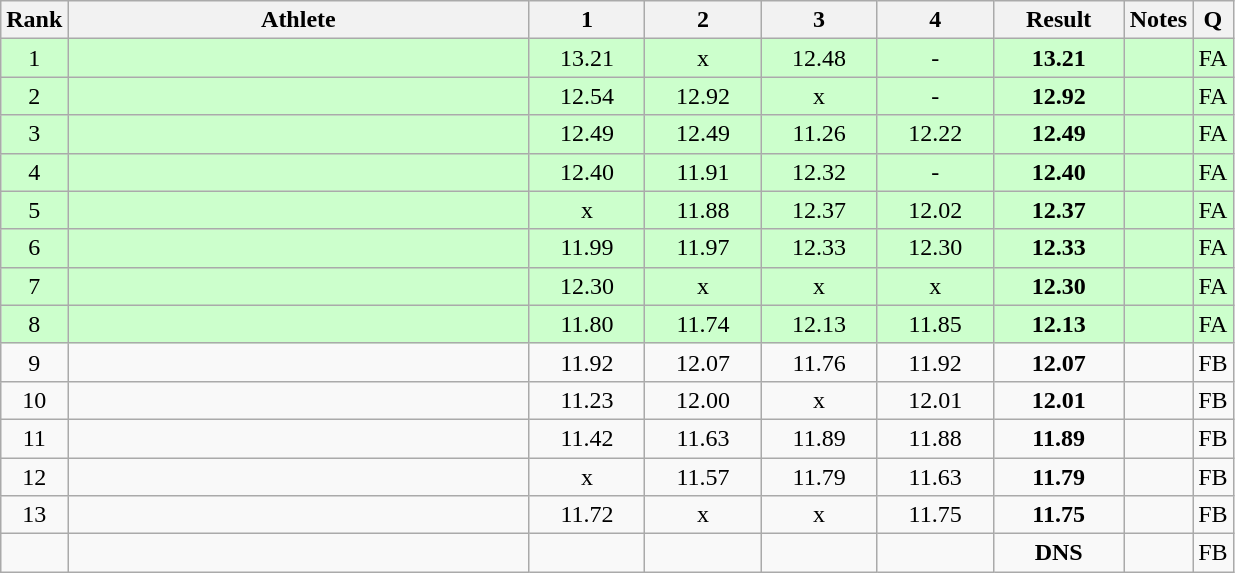<table class="wikitable" style="text-align:center">
<tr>
<th>Rank</th>
<th width=300>Athlete</th>
<th width=70>1</th>
<th width=70>2</th>
<th width=70>3</th>
<th width=70>4</th>
<th width=80>Result</th>
<th>Notes</th>
<th>Q</th>
</tr>
<tr bgcolor=ccffcc>
<td>1</td>
<td align=left></td>
<td>13.21</td>
<td>x</td>
<td>12.48</td>
<td>-</td>
<td><strong>13.21</strong></td>
<td></td>
<td>FA</td>
</tr>
<tr bgcolor=ccffcc>
<td>2</td>
<td align=left></td>
<td>12.54</td>
<td>12.92</td>
<td>x</td>
<td>-</td>
<td><strong>12.92</strong></td>
<td></td>
<td>FA</td>
</tr>
<tr bgcolor=ccffcc>
<td>3</td>
<td align=left></td>
<td>12.49</td>
<td>12.49</td>
<td>11.26</td>
<td>12.22</td>
<td><strong>12.49</strong></td>
<td></td>
<td>FA</td>
</tr>
<tr bgcolor=ccffcc>
<td>4</td>
<td align=left></td>
<td>12.40</td>
<td>11.91</td>
<td>12.32</td>
<td>-</td>
<td><strong>12.40</strong></td>
<td></td>
<td>FA</td>
</tr>
<tr bgcolor=ccffcc>
<td>5</td>
<td align=left></td>
<td>x</td>
<td>11.88</td>
<td>12.37</td>
<td>12.02</td>
<td><strong>12.37</strong></td>
<td></td>
<td>FA</td>
</tr>
<tr bgcolor=ccffcc>
<td>6</td>
<td align=left></td>
<td>11.99</td>
<td>11.97</td>
<td>12.33</td>
<td>12.30</td>
<td><strong>12.33</strong></td>
<td></td>
<td>FA</td>
</tr>
<tr bgcolor=ccffcc>
<td>7</td>
<td align=left></td>
<td>12.30</td>
<td>x</td>
<td>x</td>
<td>x</td>
<td><strong>12.30</strong></td>
<td></td>
<td>FA</td>
</tr>
<tr bgcolor=ccffcc>
<td>8</td>
<td align=left></td>
<td>11.80</td>
<td>11.74</td>
<td>12.13</td>
<td>11.85</td>
<td><strong>12.13</strong></td>
<td></td>
<td>FA</td>
</tr>
<tr>
<td>9</td>
<td align=left></td>
<td>11.92</td>
<td>12.07</td>
<td>11.76</td>
<td>11.92</td>
<td><strong>12.07</strong></td>
<td></td>
<td>FB</td>
</tr>
<tr>
<td>10</td>
<td align=left></td>
<td>11.23</td>
<td>12.00</td>
<td>x</td>
<td>12.01</td>
<td><strong>12.01</strong></td>
<td></td>
<td>FB</td>
</tr>
<tr>
<td>11</td>
<td align=left></td>
<td>11.42</td>
<td>11.63</td>
<td>11.89</td>
<td>11.88</td>
<td><strong>11.89</strong></td>
<td></td>
<td>FB</td>
</tr>
<tr>
<td>12</td>
<td align=left></td>
<td>x</td>
<td>11.57</td>
<td>11.79</td>
<td>11.63</td>
<td><strong>11.79</strong></td>
<td></td>
<td>FB</td>
</tr>
<tr>
<td>13</td>
<td align=left></td>
<td>11.72</td>
<td>x</td>
<td>x</td>
<td>11.75</td>
<td><strong>11.75</strong></td>
<td></td>
<td>FB</td>
</tr>
<tr>
<td></td>
<td align=left></td>
<td></td>
<td></td>
<td></td>
<td></td>
<td><strong>DNS</strong></td>
<td></td>
<td>FB</td>
</tr>
</table>
